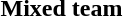<table>
<tr>
<th rowspan=2 style="text-align:left;">Mixed team</th>
<td rowspan=2></td>
<td rowspan=2></td>
<td></td>
</tr>
<tr>
<td></td>
</tr>
</table>
